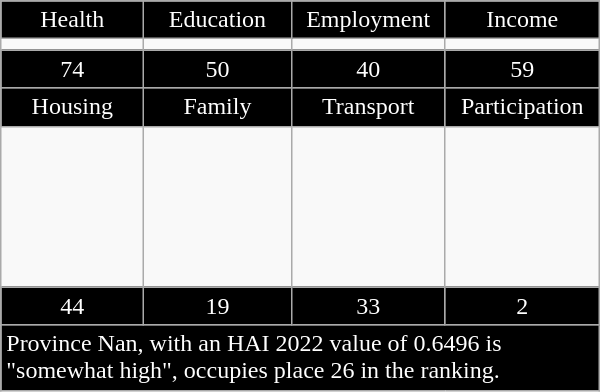<table class="wikitable floatright" style="width:400px;">
<tr>
<td style="text-align:center; width:100px; background:black; color:white;">Health</td>
<td style="text-align:center; width:100px; background:black; color:white;">Education</td>
<td style="text-align:center; width:100px; background:black; color:white;">Employment</td>
<td style="text-align:center; width:100px; background:black; color:white;">Income</td>
</tr>
<tr>
<td></td>
<td></td>
<td></td>
<td></td>
</tr>
<tr>
<td style="text-align:center; background:black; color:white;">74</td>
<td style="text-align:center; background:black; color:white;">50</td>
<td style="text-align:center; background:black; color:white;">40</td>
<td style="text-align:center; background:black; color:white;">59</td>
</tr>
<tr>
<td style="text-align:center; background:black; color:white;">Housing</td>
<td style="text-align:center; background:black; color:white;">Family</td>
<td style="text-align:center; background:black; color:white;">Transport</td>
<td style="text-align:center; background:black; color:white;">Participation</td>
</tr>
<tr>
<td style="height:100px;"></td>
<td></td>
<td></td>
<td></td>
</tr>
<tr>
<td style="text-align:center; background:black; color:white;">44</td>
<td style="text-align:center; background:black; color:white;">19</td>
<td style="text-align:center; background:black; color:white;">33</td>
<td style="text-align:center; background:black; color:white;">2</td>
</tr>
<tr>
<td colspan="4"; style="background:black; color:white;">Province Nan, with an HAI 2022 value of 0.6496 is "somewhat high", occupies place 26 in the ranking.</td>
</tr>
</table>
